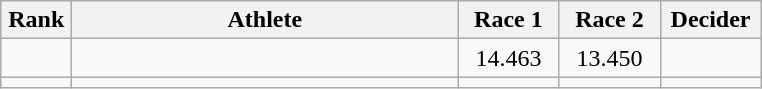<table class=wikitable style="text-align:center">
<tr>
<th width=40>Rank</th>
<th width=250>Athlete</th>
<th width=60>Race 1</th>
<th width=60>Race 2</th>
<th width=60>Decider</th>
</tr>
<tr>
<td></td>
<td align=left></td>
<td>14.463</td>
<td>13.450</td>
<td></td>
</tr>
<tr>
<td></td>
<td align=left></td>
<td></td>
<td></td>
<td></td>
</tr>
</table>
